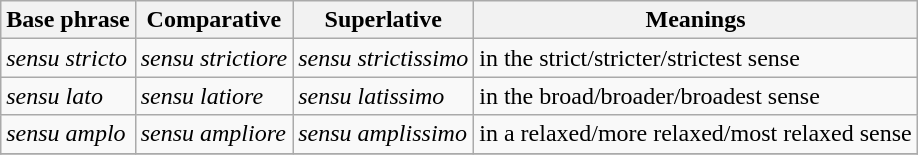<table class="wikitable">
<tr>
<th>Base phrase</th>
<th>Comparative</th>
<th>Superlative</th>
<th>Meanings</th>
</tr>
<tr>
<td><em>sensu stricto</em></td>
<td><em>sensu strictiore</em></td>
<td><em>sensu strictissimo</em></td>
<td>in the strict/stricter/strictest sense</td>
</tr>
<tr>
<td><em>sensu lato</em></td>
<td><em>sensu latiore</em></td>
<td><em>sensu latissimo</em></td>
<td>in the broad/broader/broadest sense</td>
</tr>
<tr>
<td><em>sensu amplo</em></td>
<td><em>sensu ampliore</em></td>
<td><em>sensu amplissimo</em></td>
<td>in a relaxed/more relaxed/most relaxed sense</td>
</tr>
<tr>
</tr>
</table>
